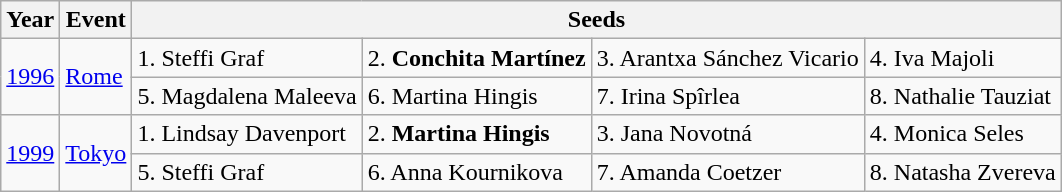<table class="wikitable nowrap">
<tr>
<th scope="col">Year</th>
<th scope="col">Event</th>
<th scope="col" colspan="4">Seeds</th>
</tr>
<tr>
<td rowspan="2"><a href='#'>1996</a></td>
<td rowspan="2"><a href='#'>Rome</a></td>
<td>1.  Steffi Graf</td>
<td>2.  <strong>Conchita Martínez</strong></td>
<td>3.  Arantxa Sánchez Vicario</td>
<td>4.  Iva Majoli</td>
</tr>
<tr>
<td>5.  Magdalena Maleeva</td>
<td>6.  Martina Hingis</td>
<td>7.  Irina Spîrlea</td>
<td>8.  Nathalie Tauziat</td>
</tr>
<tr>
<td rowspan="2"><a href='#'>1999</a></td>
<td rowspan="2"><a href='#'>Tokyo</a></td>
<td>1.  Lindsay Davenport</td>
<td>2.  <strong>Martina Hingis</strong></td>
<td>3.  Jana Novotná</td>
<td>4.  Monica Seles</td>
</tr>
<tr>
<td>5.  Steffi Graf</td>
<td>6.  Anna Kournikova</td>
<td>7.  Amanda Coetzer</td>
<td>8.  Natasha Zvereva</td>
</tr>
</table>
